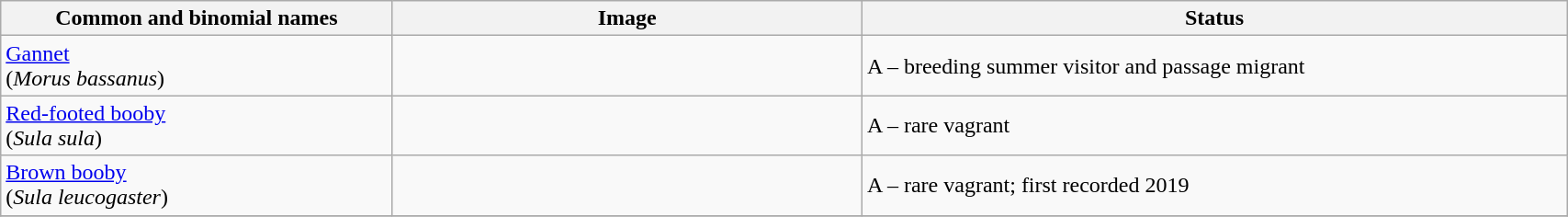<table width=90% class="wikitable">
<tr>
<th width=25%>Common and binomial names</th>
<th width=30%>Image</th>
<th width=45%>Status</th>
</tr>
<tr>
<td><a href='#'>Gannet</a><br>(<em>Morus bassanus</em>)</td>
<td></td>
<td>A – breeding summer visitor and passage migrant</td>
</tr>
<tr>
<td><a href='#'>Red-footed booby</a><br>(<em>Sula sula</em>)</td>
<td></td>
<td>A – rare vagrant</td>
</tr>
<tr>
<td><a href='#'>Brown booby</a><br>(<em>Sula leucogaster</em>)</td>
<td></td>
<td>A – rare vagrant; first recorded 2019</td>
</tr>
<tr>
</tr>
</table>
